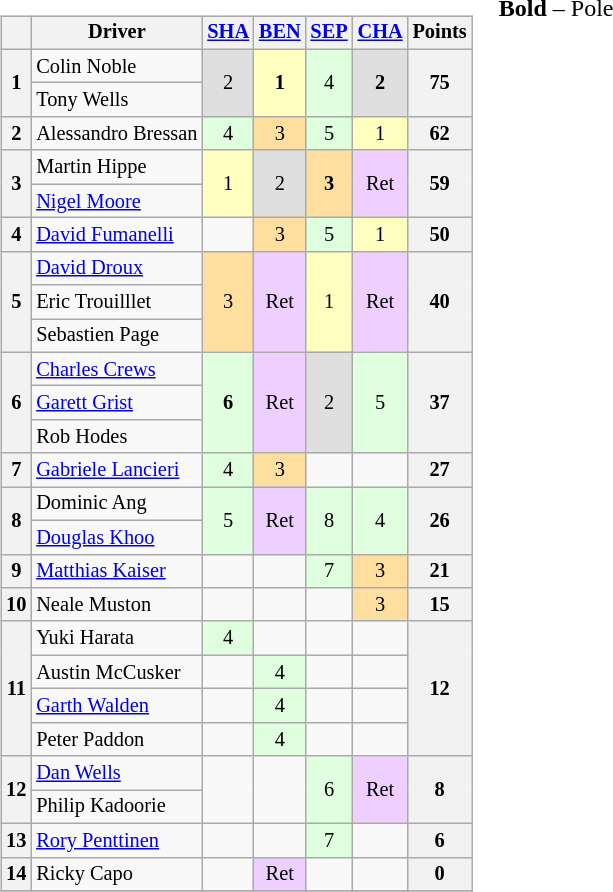<table>
<tr>
<td valign="top"><br><table class="wikitable" style="font-size:85%; text-align:center">
<tr>
<th></th>
<th>Driver</th>
<th><a href='#'>SHA</a><br></th>
<th><a href='#'>BEN</a><br></th>
<th><a href='#'>SEP</a><br></th>
<th><a href='#'>CHA</a><br></th>
<th>Points</th>
</tr>
<tr>
<th rowspan=2>1</th>
<td align=left> Colin Noble</td>
<td rowspan=2 style="background:#DFDFDF;">2</td>
<td rowspan=2 style="background:#FFFFBF;"><strong>1</strong></td>
<td rowspan=2 style="background:#DFFFDF;">4</td>
<td rowspan=2 style="background:#DFDFDF;"><strong>2</strong></td>
<th rowspan=2>75</th>
</tr>
<tr>
<td align=left> Tony Wells</td>
</tr>
<tr>
<th>2</th>
<td align=left> Alessandro Bressan</td>
<td style="background:#DFFFDF;">4</td>
<td style="background:#FFDF9F;">3</td>
<td style="background:#DFFFDF;">5</td>
<td style="background:#FFFFBF;">1</td>
<th>62</th>
</tr>
<tr>
<th rowspan=2>3</th>
<td align=left> Martin Hippe</td>
<td rowspan=2 style="background:#FFFFBF;">1</td>
<td rowspan=2 style="background:#DFDFDF;">2</td>
<td rowspan=2 style="background:#FFDF9F;"><strong>3</strong></td>
<td rowspan=2 style="background:#EFCFFF;">Ret</td>
<th rowspan=2>59</th>
</tr>
<tr>
<td align=left> <a href='#'>Nigel Moore</a></td>
</tr>
<tr>
<th>4</th>
<td align=left> <a href='#'>David Fumanelli</a></td>
<td></td>
<td style="background:#FFDF9F;">3</td>
<td style="background:#DFFFDF;">5</td>
<td style="background:#FFFFBF;">1</td>
<th>50</th>
</tr>
<tr>
<th rowspan=3>5</th>
<td align=left> <a href='#'>David Droux</a></td>
<td rowspan=3 style="background:#FFDF9F;">3</td>
<td rowspan=3 style="background:#EFCFFF;">Ret</td>
<td rowspan=3 style="background:#FFFFBF;">1</td>
<td rowspan=3 style="background:#EFCFFF;">Ret</td>
<th rowspan=3>40</th>
</tr>
<tr>
<td align=left> Eric Trouilllet</td>
</tr>
<tr>
<td align=left> Sebastien Page</td>
</tr>
<tr>
<th rowspan=3>6</th>
<td align=left> <a href='#'>Charles Crews</a></td>
<td rowspan=3 style="background:#DFFFDF;"><strong>6</strong></td>
<td rowspan=3 style="background:#EFCFFF;">Ret</td>
<td rowspan=3 style="background:#DFDFDF;">2</td>
<td rowspan=3 style="background:#DFFFDF;">5</td>
<th rowspan=3>37</th>
</tr>
<tr>
<td align=left> <a href='#'>Garett Grist</a></td>
</tr>
<tr>
<td align=left> Rob Hodes</td>
</tr>
<tr>
<th>7</th>
<td align=left> <a href='#'>Gabriele Lancieri</a></td>
<td style="background:#DFFFDF;">4</td>
<td style="background:#FFDF9F;">3</td>
<td></td>
<td></td>
<th>27</th>
</tr>
<tr>
<th rowspan=2>8</th>
<td align=left> Dominic Ang</td>
<td rowspan=2 style="background:#DFFFDF;">5</td>
<td rowspan=2 style="background:#EFCFFF;">Ret</td>
<td rowspan=2 style="background:#DFFFDF;">8</td>
<td rowspan=2 style="background:#DFFFDF;">4</td>
<th rowspan=2>26</th>
</tr>
<tr>
<td align=left> <a href='#'>Douglas Khoo</a></td>
</tr>
<tr>
<th>9</th>
<td align=left> <a href='#'>Matthias Kaiser</a></td>
<td></td>
<td></td>
<td style="background:#DFFFDF;">7</td>
<td style="background:#FFDF9F;">3</td>
<th>21</th>
</tr>
<tr>
<th>10</th>
<td align=left> Neale Muston</td>
<td></td>
<td></td>
<td></td>
<td style="background:#FFDF9F;">3</td>
<th>15</th>
</tr>
<tr>
<th rowspan=4>11</th>
<td align=left> Yuki Harata</td>
<td style="background:#DFFFDF;">4</td>
<td></td>
<td></td>
<td></td>
<th rowspan=4>12</th>
</tr>
<tr>
<td align=left> Austin McCusker</td>
<td></td>
<td style="background:#DFFFDF;">4</td>
<td></td>
<td></td>
</tr>
<tr>
<td align=left> <a href='#'>Garth Walden</a></td>
<td></td>
<td style="background:#DFFFDF;">4</td>
<td></td>
<td></td>
</tr>
<tr>
<td align=left> Peter Paddon</td>
<td></td>
<td style="background:#DFFFDF;">4</td>
<td></td>
<td></td>
</tr>
<tr>
<th rowspan=2>12</th>
<td align=left> <a href='#'>Dan Wells</a></td>
<td rowspan=2></td>
<td rowspan=2></td>
<td rowspan=2 style="background:#DFFFDF;">6</td>
<td rowspan=2 style="background:#EFCFFF;">Ret</td>
<th rowspan=2>8</th>
</tr>
<tr>
<td align=left> Philip Kadoorie</td>
</tr>
<tr>
<th>13</th>
<td align=left> <a href='#'>Rory Penttinen</a></td>
<td></td>
<td></td>
<td style="background:#DFFFDF;">7</td>
<td></td>
<th>6</th>
</tr>
<tr>
<th>14</th>
<td align=left> Ricky Capo</td>
<td></td>
<td style="background:#EFCFFF;">Ret</td>
<td></td>
<td></td>
<th>0</th>
</tr>
<tr>
</tr>
</table>
</td>
<td valign="top"><br>
<span><strong>Bold</strong> – Pole<br></span></td>
</tr>
</table>
